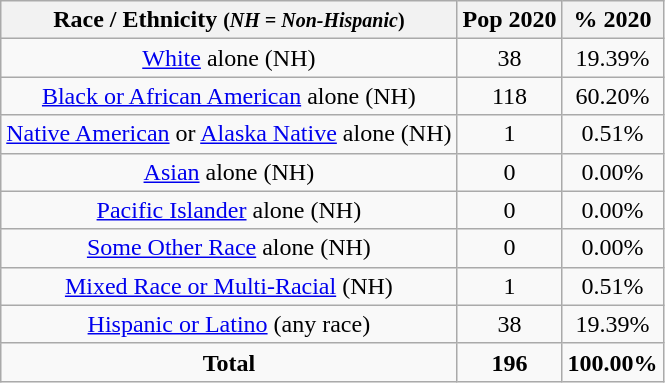<table class="wikitable" style="text-align:center;">
<tr>
<th>Race / Ethnicity <small>(<em>NH = Non-Hispanic</em>)</small></th>
<th>Pop 2020</th>
<th>% 2020</th>
</tr>
<tr>
<td><a href='#'>White</a> alone (NH)</td>
<td>38</td>
<td>19.39%</td>
</tr>
<tr>
<td><a href='#'>Black or African American</a> alone (NH)</td>
<td>118</td>
<td>60.20%</td>
</tr>
<tr>
<td><a href='#'>Native American</a> or <a href='#'>Alaska Native</a> alone (NH)</td>
<td>1</td>
<td>0.51%</td>
</tr>
<tr>
<td><a href='#'>Asian</a> alone (NH)</td>
<td>0</td>
<td>0.00%</td>
</tr>
<tr>
<td><a href='#'>Pacific Islander</a> alone (NH)</td>
<td>0</td>
<td>0.00%</td>
</tr>
<tr>
<td><a href='#'>Some Other Race</a> alone (NH)</td>
<td>0</td>
<td>0.00%</td>
</tr>
<tr>
<td><a href='#'>Mixed Race or Multi-Racial</a> (NH)</td>
<td>1</td>
<td>0.51%</td>
</tr>
<tr>
<td><a href='#'>Hispanic or Latino</a> (any race)</td>
<td>38</td>
<td>19.39%</td>
</tr>
<tr>
<td><strong>Total</strong></td>
<td><strong>196</strong></td>
<td><strong>100.00%</strong></td>
</tr>
</table>
